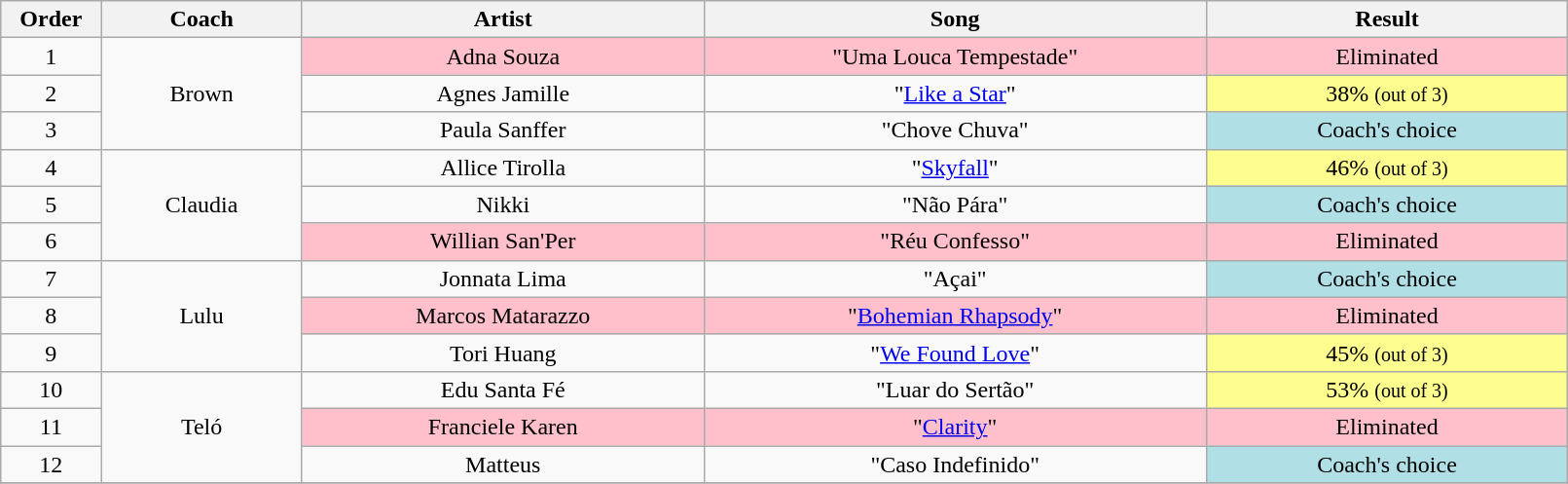<table class="wikitable" style="text-align:center; width:85%;">
<tr>
<th scope="col" width="05%">Order</th>
<th scope="col" width="10%">Coach</th>
<th scope="col" width="20%">Artist</th>
<th scope="col" width="25%">Song</th>
<th scope="col" width="18%">Result</th>
</tr>
<tr>
<td>1</td>
<td rowspan=3>Brown</td>
<td bgcolor="FFC0CB">Adna Souza</td>
<td bgcolor="FFC0CB">"Uma Louca Tempestade"</td>
<td bgcolor="FFC0CB">Eliminated</td>
</tr>
<tr>
<td>2</td>
<td>Agnes Jamille</td>
<td>"<a href='#'>Like a Star</a>"</td>
<td bgcolor="FDFC8F">38% <small>(out of 3)</small></td>
</tr>
<tr>
<td>3</td>
<td>Paula Sanffer</td>
<td>"Chove Chuva"</td>
<td bgcolor="B0E0E6">Coach's choice</td>
</tr>
<tr>
<td>4</td>
<td rowspan=3>Claudia</td>
<td>Allice Tirolla</td>
<td>"<a href='#'>Skyfall</a>"</td>
<td bgcolor="FDFC8F">46% <small>(out of 3)</small></td>
</tr>
<tr>
<td>5</td>
<td>Nikki</td>
<td>"Não Pára"</td>
<td bgcolor="B0E0E6">Coach's choice</td>
</tr>
<tr>
<td>6</td>
<td bgcolor="FFC0CB">Willian San'Per</td>
<td bgcolor="FFC0CB">"Réu Confesso"</td>
<td bgcolor="FFC0CB">Eliminated</td>
</tr>
<tr>
<td>7</td>
<td rowspan=3>Lulu</td>
<td>Jonnata Lima</td>
<td>"Açai"</td>
<td bgcolor="B0E0E6">Coach's choice</td>
</tr>
<tr>
<td>8</td>
<td bgcolor="FFC0CB">Marcos Matarazzo</td>
<td bgcolor="FFC0CB">"<a href='#'>Bohemian Rhapsody</a>"</td>
<td bgcolor="FFC0CB">Eliminated</td>
</tr>
<tr>
<td>9</td>
<td>Tori Huang</td>
<td>"<a href='#'>We Found Love</a>"</td>
<td bgcolor="FDFC8F">45% <small>(out of 3)</small></td>
</tr>
<tr>
<td>10</td>
<td rowspan=3>Teló</td>
<td>Edu Santa Fé</td>
<td>"Luar do Sertão"</td>
<td bgcolor="FDFC8F">53% <small>(out of 3)</small></td>
</tr>
<tr>
<td>11</td>
<td bgcolor="FFC0CB">Franciele Karen</td>
<td bgcolor="FFC0CB">"<a href='#'>Clarity</a>"</td>
<td bgcolor="FFC0CB">Eliminated</td>
</tr>
<tr>
<td>12</td>
<td>Matteus</td>
<td>"Caso Indefinido"</td>
<td bgcolor="B0E0E6">Coach's choice</td>
</tr>
<tr>
</tr>
</table>
